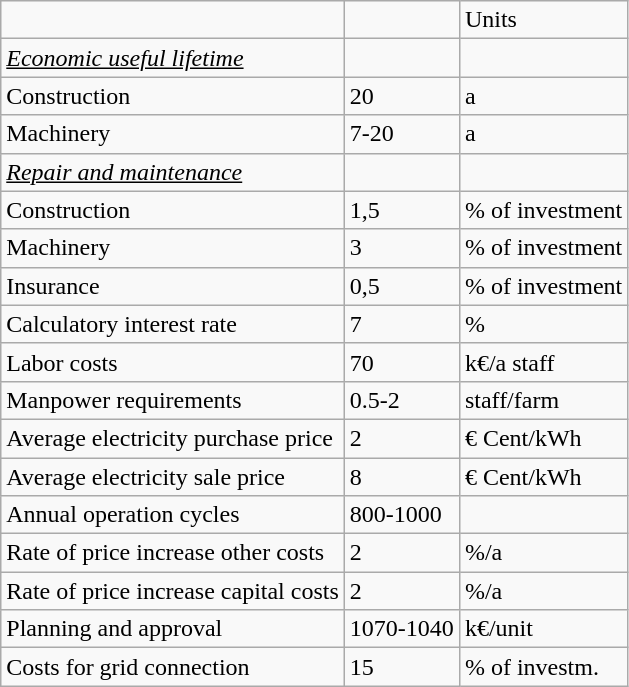<table class="wikitable mw-collapsible">
<tr>
<td></td>
<td></td>
<td>Units</td>
</tr>
<tr>
<td><em><u>Economic useful lifetime</u></em></td>
<td></td>
<td></td>
</tr>
<tr>
<td>Construction</td>
<td>20</td>
<td>a</td>
</tr>
<tr>
<td>Machinery</td>
<td>7-20</td>
<td>a</td>
</tr>
<tr>
<td><em><u>Repair and maintenance</u></em></td>
<td></td>
<td></td>
</tr>
<tr>
<td>Construction</td>
<td>1,5</td>
<td>% of investment</td>
</tr>
<tr>
<td>Machinery</td>
<td>3</td>
<td>% of investment</td>
</tr>
<tr>
<td>Insurance</td>
<td>0,5</td>
<td>% of investment</td>
</tr>
<tr>
<td>Calculatory interest rate</td>
<td>7</td>
<td>%</td>
</tr>
<tr>
<td>Labor costs</td>
<td>70</td>
<td>k€/a staff</td>
</tr>
<tr>
<td>Manpower requirements</td>
<td>0.5-2</td>
<td>staff/farm</td>
</tr>
<tr>
<td>Average electricity purchase price</td>
<td>2</td>
<td>€ Cent/kWh</td>
</tr>
<tr>
<td>Average electricity sale price</td>
<td>8</td>
<td>€ Cent/kWh</td>
</tr>
<tr>
<td>Annual operation cycles</td>
<td>800-1000</td>
<td></td>
</tr>
<tr>
<td>Rate of price increase other costs</td>
<td>2</td>
<td>%/a</td>
</tr>
<tr>
<td>Rate of price increase capital costs</td>
<td>2</td>
<td>%/a</td>
</tr>
<tr>
<td>Planning and approval</td>
<td>1070-1040</td>
<td>k€/unit</td>
</tr>
<tr>
<td>Costs for grid connection</td>
<td>15</td>
<td>% of investm.</td>
</tr>
</table>
